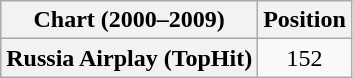<table class="wikitable plainrowheaders" style="text-align:center">
<tr>
<th scope="col">Chart (2000–2009)</th>
<th scope="col">Position</th>
</tr>
<tr>
<th scope="row">Russia Airplay (TopHit)</th>
<td>152</td>
</tr>
</table>
